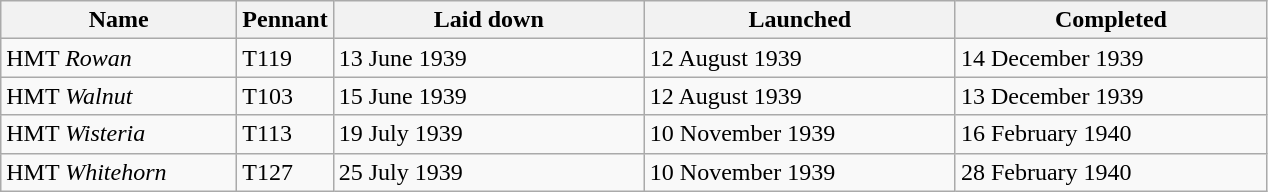<table class="wikitable">
<tr>
<th width = 150>Name</th>
<th width = 50>Pennant</th>
<th width = 200>Laid down</th>
<th width = 200>Launched</th>
<th width = 200>Completed</th>
</tr>
<tr>
<td>HMT <em>Rowan</em></td>
<td>T119</td>
<td>13 June 1939</td>
<td>12 August 1939</td>
<td>14 December 1939</td>
</tr>
<tr>
<td>HMT <em>Walnut</em></td>
<td>T103</td>
<td>15 June 1939</td>
<td>12 August 1939</td>
<td>13 December 1939</td>
</tr>
<tr>
<td>HMT <em>Wisteria</em></td>
<td>T113</td>
<td>19 July 1939</td>
<td>10 November 1939</td>
<td>16 February 1940</td>
</tr>
<tr>
<td>HMT <em>Whitehorn</em></td>
<td>T127</td>
<td>25 July 1939</td>
<td>10 November 1939</td>
<td>28 February 1940</td>
</tr>
</table>
